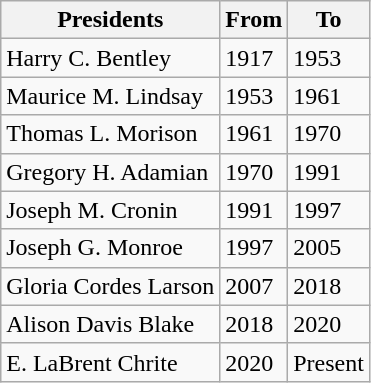<table class="wikitable">
<tr>
<th>Presidents</th>
<th>From</th>
<th>To</th>
</tr>
<tr>
<td>Harry C. Bentley</td>
<td>1917</td>
<td>1953</td>
</tr>
<tr>
<td>Maurice M. Lindsay</td>
<td>1953</td>
<td>1961</td>
</tr>
<tr>
<td>Thomas L. Morison</td>
<td>1961</td>
<td>1970</td>
</tr>
<tr>
<td>Gregory H. Adamian</td>
<td>1970</td>
<td>1991</td>
</tr>
<tr>
<td>Joseph M. Cronin</td>
<td>1991</td>
<td>1997</td>
</tr>
<tr>
<td>Joseph G. Monroe</td>
<td>1997</td>
<td>2005</td>
</tr>
<tr>
<td>Gloria Cordes Larson</td>
<td>2007</td>
<td>2018</td>
</tr>
<tr>
<td>Alison Davis Blake</td>
<td>2018</td>
<td>2020</td>
</tr>
<tr>
<td>E. LaBrent Chrite</td>
<td>2020</td>
<td>Present</td>
</tr>
</table>
